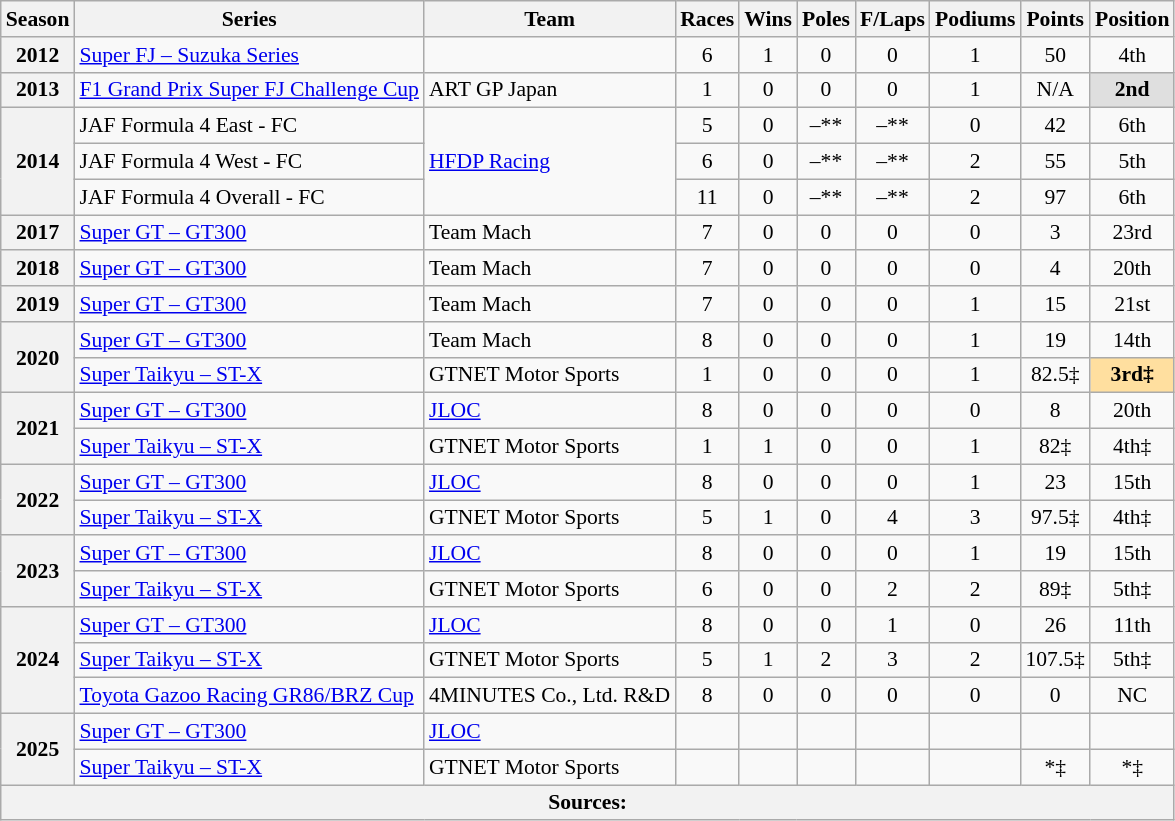<table class="wikitable" style="font-size: 90%; text-align:center">
<tr>
<th>Season</th>
<th>Series</th>
<th>Team</th>
<th>Races</th>
<th>Wins</th>
<th>Poles</th>
<th>F/Laps</th>
<th>Podiums</th>
<th>Points</th>
<th>Position</th>
</tr>
<tr>
<th>2012</th>
<td align=left><a href='#'>Super FJ – Suzuka Series</a></td>
<td align=left></td>
<td>6</td>
<td>1</td>
<td>0</td>
<td>0</td>
<td>1</td>
<td>50</td>
<td>4th</td>
</tr>
<tr>
<th>2013</th>
<td align=left><a href='#'>F1 Grand Prix Super FJ Challenge Cup</a></td>
<td align=left>ART GP Japan</td>
<td>1</td>
<td>0</td>
<td>0</td>
<td>0</td>
<td>1</td>
<td>N/A</td>
<td style="background:#dfdfdf"><strong>2nd</strong></td>
</tr>
<tr>
<th rowspan="3">2014</th>
<td align=left>JAF Formula 4 East - FC</td>
<td rowspan="3" align="left"><a href='#'>HFDP Racing</a></td>
<td>5</td>
<td>0</td>
<td>–**</td>
<td>–**</td>
<td>0</td>
<td>42</td>
<td>6th</td>
</tr>
<tr>
<td align=left>JAF Formula 4 West - FC</td>
<td>6</td>
<td>0</td>
<td>–**</td>
<td>–**</td>
<td>2</td>
<td>55</td>
<td>5th</td>
</tr>
<tr>
<td align=left>JAF Formula 4 Overall - FC</td>
<td>11</td>
<td>0</td>
<td>–**</td>
<td>–**</td>
<td>2</td>
<td>97</td>
<td>6th</td>
</tr>
<tr>
<th>2017</th>
<td align=left><a href='#'>Super GT – GT300</a></td>
<td align=left>Team Mach</td>
<td>7</td>
<td>0</td>
<td>0</td>
<td>0</td>
<td>0</td>
<td>3</td>
<td>23rd</td>
</tr>
<tr>
<th>2018</th>
<td align=left><a href='#'>Super GT – GT300</a></td>
<td align=left>Team Mach</td>
<td>7</td>
<td>0</td>
<td>0</td>
<td>0</td>
<td>0</td>
<td>4</td>
<td>20th</td>
</tr>
<tr>
<th>2019</th>
<td align=left><a href='#'>Super GT – GT300</a></td>
<td align=left>Team Mach</td>
<td>7</td>
<td>0</td>
<td>0</td>
<td>0</td>
<td>1</td>
<td>15</td>
<td>21st</td>
</tr>
<tr>
<th rowspan="2">2020</th>
<td align=left><a href='#'>Super GT – GT300</a></td>
<td align=left>Team Mach</td>
<td>8</td>
<td>0</td>
<td>0</td>
<td>0</td>
<td>1</td>
<td>19</td>
<td>14th</td>
</tr>
<tr>
<td align=left><a href='#'>Super Taikyu – ST-X</a></td>
<td align=left>GTNET Motor Sports</td>
<td>1</td>
<td>0</td>
<td>0</td>
<td>0</td>
<td>1</td>
<td>82.5‡</td>
<td style="background:#ffdf9f"><strong>3rd‡</strong></td>
</tr>
<tr>
<th rowspan="2">2021</th>
<td align=left><a href='#'>Super GT – GT300</a></td>
<td align=left><a href='#'>JLOC</a></td>
<td>8</td>
<td>0</td>
<td>0</td>
<td>0</td>
<td>0</td>
<td>8</td>
<td>20th</td>
</tr>
<tr>
<td align=left><a href='#'>Super Taikyu – ST-X</a></td>
<td align=left>GTNET Motor Sports</td>
<td>1</td>
<td>1</td>
<td>0</td>
<td>0</td>
<td>1</td>
<td>82‡</td>
<td>4th‡</td>
</tr>
<tr>
<th rowspan="2">2022</th>
<td align=left><a href='#'>Super GT – GT300</a></td>
<td align=left><a href='#'>JLOC</a></td>
<td>8</td>
<td>0</td>
<td>0</td>
<td>0</td>
<td>1</td>
<td>23</td>
<td>15th</td>
</tr>
<tr>
<td align=left><a href='#'>Super Taikyu – ST-X</a></td>
<td align=left>GTNET Motor Sports</td>
<td>5</td>
<td>1</td>
<td>0</td>
<td>4</td>
<td>3</td>
<td>97.5‡</td>
<td>4th‡</td>
</tr>
<tr>
<th rowspan="2">2023</th>
<td align=left><a href='#'>Super GT – GT300</a></td>
<td align=left><a href='#'>JLOC</a></td>
<td>8</td>
<td>0</td>
<td>0</td>
<td>0</td>
<td>1</td>
<td>19</td>
<td>15th</td>
</tr>
<tr>
<td align=left><a href='#'>Super Taikyu – ST-X</a></td>
<td align=left>GTNET Motor Sports</td>
<td>6</td>
<td>0</td>
<td>0</td>
<td>2</td>
<td>2</td>
<td>89‡</td>
<td>5th‡</td>
</tr>
<tr>
<th rowspan="3">2024</th>
<td align=left><a href='#'>Super GT – GT300</a></td>
<td align=left><a href='#'>JLOC</a></td>
<td>8</td>
<td>0</td>
<td>0</td>
<td>1</td>
<td>0</td>
<td>26</td>
<td>11th</td>
</tr>
<tr>
<td align=left><a href='#'>Super Taikyu – ST-X</a></td>
<td align=left>GTNET Motor Sports</td>
<td>5</td>
<td>1</td>
<td>2</td>
<td>3</td>
<td>2</td>
<td>107.5‡</td>
<td>5th‡</td>
</tr>
<tr>
<td align=left><a href='#'>Toyota Gazoo Racing GR86/BRZ Cup</a></td>
<td align=left>4MINUTES Co., Ltd. R&D</td>
<td>8</td>
<td>0</td>
<td>0</td>
<td>0</td>
<td>0</td>
<td>0</td>
<td>NC</td>
</tr>
<tr>
<th rowspan="2">2025</th>
<td align=left><a href='#'>Super GT – GT300</a></td>
<td align=left><a href='#'>JLOC</a></td>
<td></td>
<td></td>
<td></td>
<td></td>
<td></td>
<td></td>
<td></td>
</tr>
<tr>
<td align=left><a href='#'>Super Taikyu – ST-X</a></td>
<td align=left>GTNET Motor Sports</td>
<td></td>
<td></td>
<td></td>
<td></td>
<td></td>
<td>*‡</td>
<td>*‡</td>
</tr>
<tr>
<th colspan="10">Sources:</th>
</tr>
</table>
